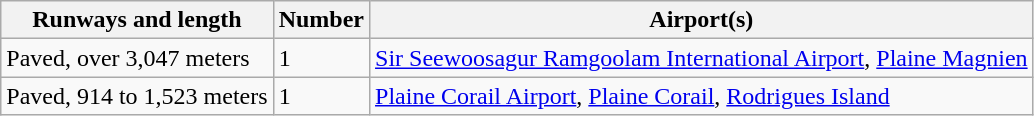<table class="wikitable">
<tr>
<th>Runways and length</th>
<th>Number</th>
<th>Airport(s)</th>
</tr>
<tr>
<td>Paved, over 3,047 meters</td>
<td>1</td>
<td><a href='#'>Sir Seewoosagur Ramgoolam International Airport</a>, <a href='#'>Plaine Magnien</a></td>
</tr>
<tr>
<td>Paved, 914 to 1,523 meters</td>
<td>1</td>
<td><a href='#'>Plaine Corail Airport</a>, <a href='#'>Plaine Corail</a>, <a href='#'>Rodrigues Island</a></td>
</tr>
</table>
